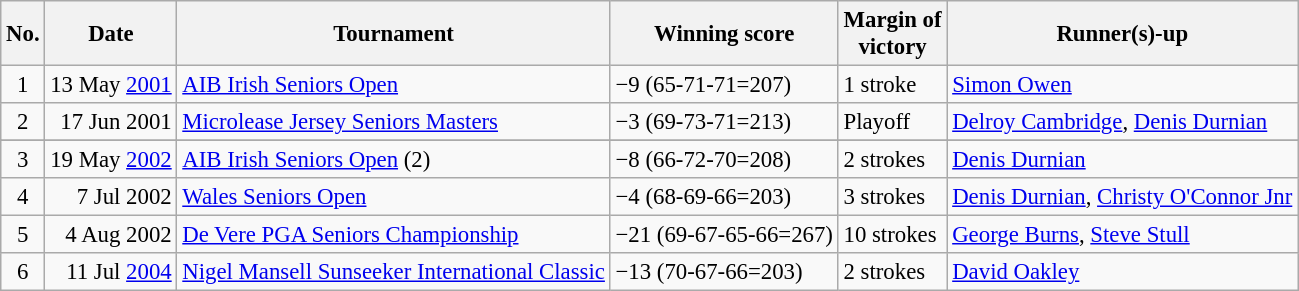<table class="wikitable" style="font-size:95%;">
<tr>
<th>No.</th>
<th>Date</th>
<th>Tournament</th>
<th>Winning score</th>
<th>Margin of<br>victory</th>
<th>Runner(s)-up</th>
</tr>
<tr>
<td align=center>1</td>
<td align=right>13 May <a href='#'>2001</a></td>
<td><a href='#'>AIB Irish Seniors Open</a></td>
<td>−9 (65-71-71=207)</td>
<td>1 stroke</td>
<td> <a href='#'>Simon Owen</a></td>
</tr>
<tr>
<td align=center>2</td>
<td align=right>17 Jun 2001</td>
<td><a href='#'>Microlease Jersey Seniors Masters</a></td>
<td>−3 (69-73-71=213)</td>
<td>Playoff</td>
<td> <a href='#'>Delroy Cambridge</a>,  <a href='#'>Denis Durnian</a></td>
</tr>
<tr>
</tr>
<tr>
<td align=center>3</td>
<td align=right>19 May <a href='#'>2002</a></td>
<td><a href='#'>AIB Irish Seniors Open</a> (2)</td>
<td>−8 (66-72-70=208)</td>
<td>2 strokes</td>
<td> <a href='#'>Denis Durnian</a></td>
</tr>
<tr>
<td align=center>4</td>
<td align=right>7 Jul 2002</td>
<td><a href='#'>Wales Seniors Open</a></td>
<td>−4 (68-69-66=203)</td>
<td>3 strokes</td>
<td> <a href='#'>Denis Durnian</a>,  <a href='#'>Christy O'Connor Jnr</a></td>
</tr>
<tr>
<td align=center>5</td>
<td align=right>4 Aug 2002</td>
<td><a href='#'>De Vere PGA Seniors Championship</a></td>
<td>−21 (69-67-65-66=267)</td>
<td>10 strokes</td>
<td> <a href='#'>George Burns</a>,  <a href='#'>Steve Stull</a></td>
</tr>
<tr>
<td align=center>6</td>
<td align=right>11 Jul <a href='#'>2004</a></td>
<td><a href='#'>Nigel Mansell Sunseeker International Classic</a></td>
<td>−13 (70-67-66=203)</td>
<td>2 strokes</td>
<td> <a href='#'>David Oakley</a></td>
</tr>
</table>
